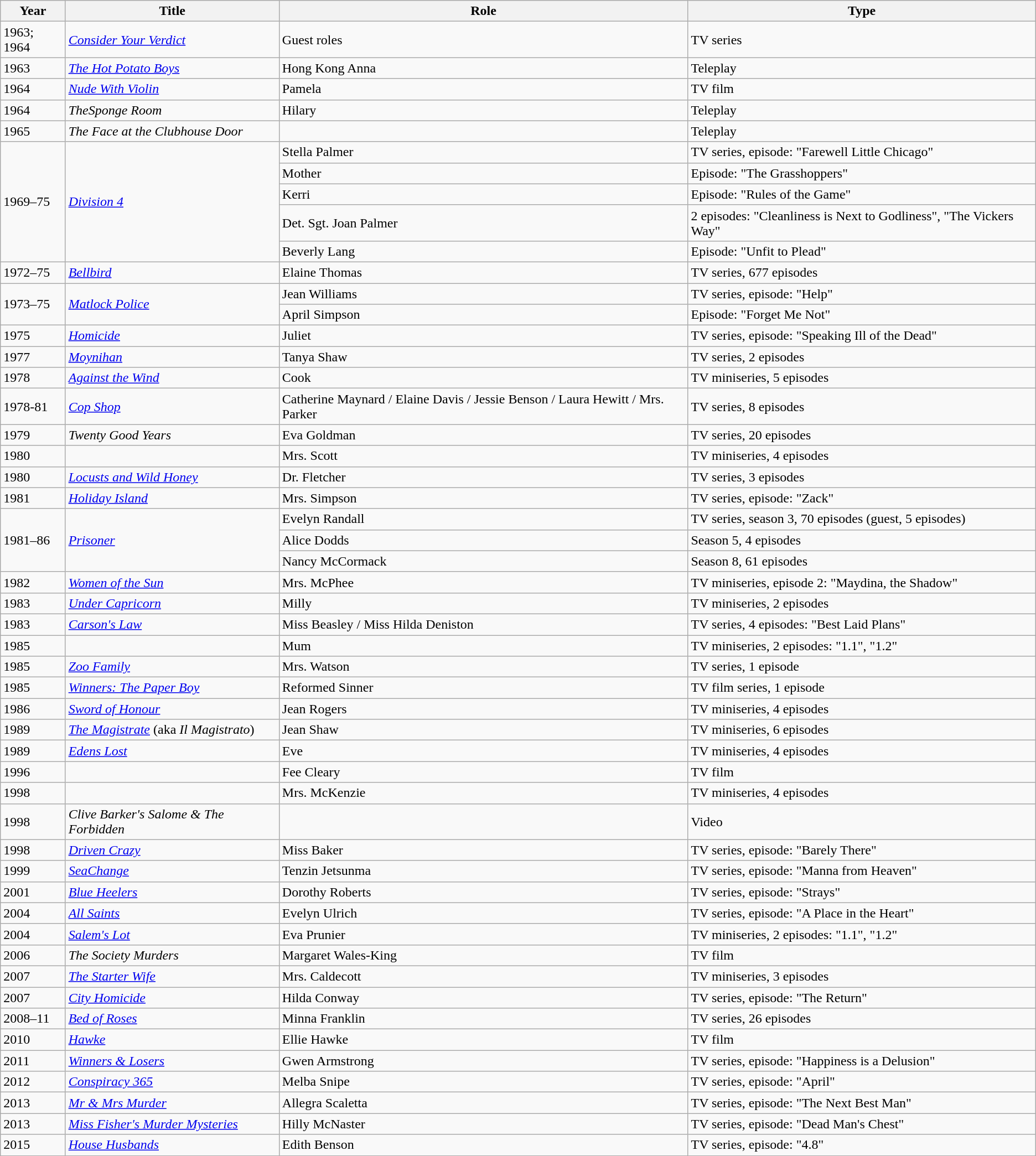<table class="wikitable sortable">
<tr>
<th>Year</th>
<th>Title</th>
<th>Role</th>
<th class="unsortable">Type</th>
</tr>
<tr>
<td>1963; 1964</td>
<td><em><a href='#'>Consider Your Verdict</a></em></td>
<td>Guest roles</td>
<td>TV series</td>
</tr>
<tr>
<td>1963</td>
<td><em><a href='#'>The Hot Potato Boys</a></em></td>
<td>Hong Kong Anna</td>
<td>Teleplay</td>
</tr>
<tr>
<td>1964</td>
<td><em><a href='#'>Nude With Violin</a></em></td>
<td>Pamela</td>
<td>TV film</td>
</tr>
<tr>
<td>1964</td>
<td><em>TheSponge Room</em></td>
<td>Hilary</td>
<td>Teleplay</td>
</tr>
<tr>
<td>1965</td>
<td><em>The Face at the Clubhouse Door</em></td>
<td></td>
<td>Teleplay</td>
</tr>
<tr>
<td rowspan="5">1969–75</td>
<td rowspan="5"><em><a href='#'>Division 4</a></em></td>
<td>Stella Palmer</td>
<td>TV series, episode: "Farewell Little Chicago"</td>
</tr>
<tr>
<td>Mother</td>
<td>Episode: "The Grasshoppers"</td>
</tr>
<tr>
<td>Kerri</td>
<td>Episode: "Rules of the Game"</td>
</tr>
<tr>
<td>Det. Sgt. Joan Palmer</td>
<td>2 episodes: "Cleanliness is Next to Godliness", "The Vickers Way"</td>
</tr>
<tr>
<td>Beverly Lang</td>
<td>Episode: "Unfit to Plead"</td>
</tr>
<tr>
<td>1972–75</td>
<td><em><a href='#'>Bellbird</a></em></td>
<td>Elaine Thomas</td>
<td>TV series, 677 episodes</td>
</tr>
<tr>
<td rowspan="2">1973–75</td>
<td rowspan="2"><em><a href='#'>Matlock Police</a></em></td>
<td>Jean Williams</td>
<td>TV series, episode: "Help"</td>
</tr>
<tr>
<td>April Simpson</td>
<td>Episode: "Forget Me Not"</td>
</tr>
<tr>
<td>1975</td>
<td><em><a href='#'>Homicide</a></em></td>
<td>Juliet</td>
<td>TV series, episode: "Speaking Ill of the Dead"</td>
</tr>
<tr>
<td>1977</td>
<td><em><a href='#'>Moynihan</a></em></td>
<td>Tanya Shaw</td>
<td>TV series, 2 episodes</td>
</tr>
<tr>
<td>1978</td>
<td><em><a href='#'>Against the Wind</a></em></td>
<td>Cook</td>
<td>TV miniseries, 5 episodes</td>
</tr>
<tr>
<td>1978-81</td>
<td><em><a href='#'>Cop Shop</a></em></td>
<td>Catherine Maynard / Elaine Davis / Jessie Benson / Laura Hewitt / Mrs. Parker</td>
<td>TV series, 8 episodes</td>
</tr>
<tr>
<td>1979</td>
<td><em>Twenty Good Years</em></td>
<td>Eva Goldman</td>
<td>TV series, 20 episodes</td>
</tr>
<tr>
<td>1980</td>
<td><em></em></td>
<td>Mrs. Scott</td>
<td>TV miniseries, 4 episodes</td>
</tr>
<tr>
<td>1980</td>
<td><em><a href='#'>Locusts and Wild Honey</a></em></td>
<td>Dr. Fletcher</td>
<td>TV series, 3 episodes</td>
</tr>
<tr>
<td>1981</td>
<td><em><a href='#'>Holiday Island</a></em></td>
<td>Mrs. Simpson</td>
<td>TV series, episode: "Zack"</td>
</tr>
<tr>
<td rowspan="3">1981–86</td>
<td rowspan="3"><em><a href='#'>Prisoner</a></em></td>
<td>Evelyn Randall</td>
<td>TV series, season 3, 70 episodes (guest, 5 episodes)</td>
</tr>
<tr>
<td>Alice Dodds</td>
<td>Season 5, 4 episodes</td>
</tr>
<tr>
<td>Nancy McCormack</td>
<td>Season 8, 61 episodes</td>
</tr>
<tr>
<td>1982</td>
<td><em><a href='#'>Women of the Sun</a></em></td>
<td>Mrs. McPhee</td>
<td>TV miniseries, episode 2: "Maydina, the Shadow"</td>
</tr>
<tr>
<td>1983</td>
<td><em><a href='#'>Under Capricorn</a></em></td>
<td>Milly</td>
<td>TV miniseries, 2 episodes</td>
</tr>
<tr>
<td>1983</td>
<td><em><a href='#'>Carson's Law</a></em></td>
<td>Miss Beasley / Miss Hilda Deniston</td>
<td>TV series, 4 episodes: "Best Laid Plans"</td>
</tr>
<tr>
<td>1985</td>
<td><em></em></td>
<td>Mum</td>
<td>TV miniseries, 2 episodes: "1.1", "1.2"</td>
</tr>
<tr>
<td>1985</td>
<td><em><a href='#'>Zoo Family</a></em></td>
<td>Mrs. Watson</td>
<td>TV series, 1 episode</td>
</tr>
<tr>
<td>1985</td>
<td><em><a href='#'>Winners: The Paper Boy</a></em></td>
<td>Reformed Sinner</td>
<td>TV film series, 1 episode</td>
</tr>
<tr>
<td>1986</td>
<td><em><a href='#'>Sword of Honour</a></em></td>
<td>Jean Rogers</td>
<td>TV miniseries, 4 episodes</td>
</tr>
<tr>
<td>1989</td>
<td><em><a href='#'>The Magistrate</a></em> (aka <em>Il Magistrato</em>)</td>
<td>Jean Shaw</td>
<td>TV miniseries, 6 episodes</td>
</tr>
<tr>
<td>1989</td>
<td><em><a href='#'>Edens Lost</a></em></td>
<td>Eve</td>
<td>TV miniseries, 4 episodes</td>
</tr>
<tr>
<td>1996</td>
<td><em></em></td>
<td>Fee Cleary</td>
<td>TV film</td>
</tr>
<tr>
<td>1998</td>
<td><em></em></td>
<td>Mrs. McKenzie</td>
<td>TV miniseries, 4 episodes</td>
</tr>
<tr>
<td>1998</td>
<td><em>Clive Barker's Salome & The Forbidden</em></td>
<td></td>
<td>Video</td>
</tr>
<tr>
<td>1998</td>
<td><em><a href='#'>Driven Crazy</a></em></td>
<td>Miss Baker</td>
<td>TV series, episode: "Barely There"</td>
</tr>
<tr>
<td>1999</td>
<td><em><a href='#'>SeaChange</a></em></td>
<td>Tenzin Jetsunma</td>
<td>TV series, episode: "Manna from Heaven"</td>
</tr>
<tr>
<td>2001</td>
<td><em><a href='#'>Blue Heelers</a></em></td>
<td>Dorothy Roberts</td>
<td>TV series, episode: "Strays"</td>
</tr>
<tr>
<td>2004</td>
<td><em><a href='#'>All Saints</a></em></td>
<td>Evelyn Ulrich</td>
<td>TV series, episode: "A Place in the Heart"</td>
</tr>
<tr>
<td>2004</td>
<td><em><a href='#'>Salem's Lot</a></em></td>
<td>Eva Prunier</td>
<td>TV miniseries, 2 episodes: "1.1", "1.2"</td>
</tr>
<tr>
<td>2006</td>
<td><em>The Society Murders</em></td>
<td>Margaret Wales-King</td>
<td>TV film</td>
</tr>
<tr>
<td>2007</td>
<td><em><a href='#'>The Starter Wife</a></em></td>
<td>Mrs. Caldecott</td>
<td>TV miniseries, 3 episodes</td>
</tr>
<tr>
<td>2007</td>
<td><em><a href='#'>City Homicide</a></em></td>
<td>Hilda Conway</td>
<td>TV series, episode: "The Return"</td>
</tr>
<tr>
<td>2008–11</td>
<td><em><a href='#'>Bed of Roses</a></em></td>
<td>Minna Franklin</td>
<td>TV series, 26 episodes</td>
</tr>
<tr>
<td>2010</td>
<td><em><a href='#'>Hawke</a></em></td>
<td>Ellie Hawke</td>
<td>TV film</td>
</tr>
<tr>
<td>2011</td>
<td><em><a href='#'>Winners & Losers</a></em></td>
<td>Gwen Armstrong</td>
<td>TV series, episode: "Happiness is a Delusion"</td>
</tr>
<tr>
<td>2012</td>
<td><em><a href='#'>Conspiracy 365</a></em></td>
<td>Melba Snipe</td>
<td>TV series, episode: "April"</td>
</tr>
<tr>
<td>2013</td>
<td><em><a href='#'>Mr & Mrs Murder</a></em></td>
<td>Allegra Scaletta</td>
<td>TV series, episode: "The Next Best Man"</td>
</tr>
<tr>
<td>2013</td>
<td><em><a href='#'>Miss Fisher's Murder Mysteries</a></em></td>
<td>Hilly McNaster</td>
<td>TV series, episode: "Dead Man's Chest"</td>
</tr>
<tr>
<td>2015</td>
<td><em><a href='#'>House Husbands</a></em></td>
<td>Edith Benson</td>
<td>TV series, episode: "4.8"</td>
</tr>
</table>
